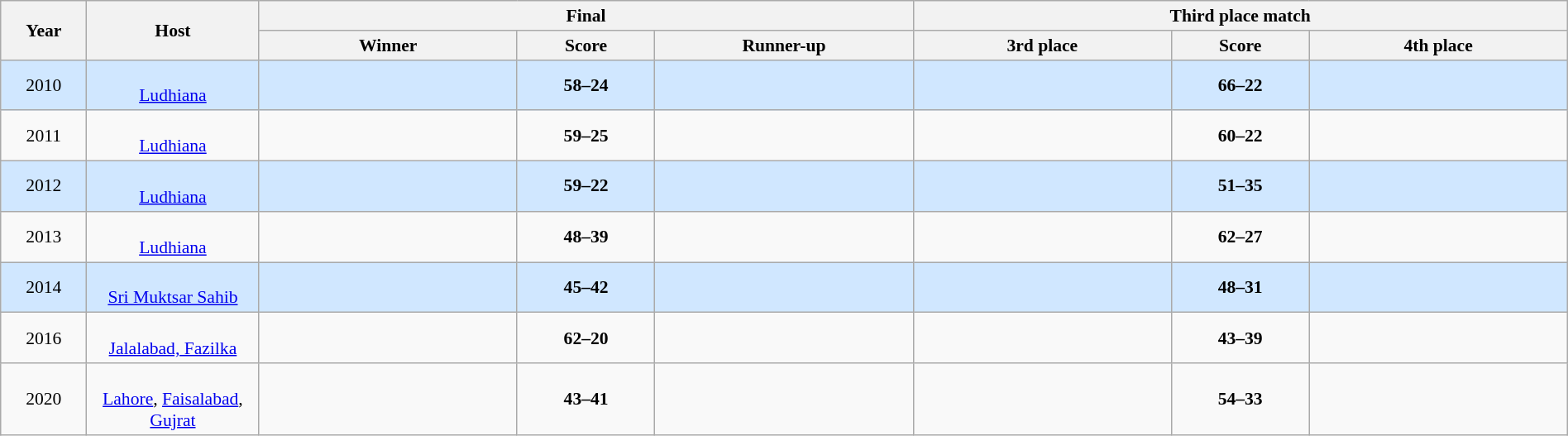<table class="wikitable" style="font-size:90%; width: 100%; text-align: center;">
<tr>
<th rowspan=2 width=5%>Year</th>
<th rowspan=2 width=10%>Host</th>
<th colspan=3>Final</th>
<th colspan=3>Third place match</th>
</tr>
<tr>
<th width=15%>Winner</th>
<th width=8%>Score</th>
<th width=15%>Runner-up</th>
<th width=15%>3rd place</th>
<th width=8%>Score</th>
<th width=15%>4th place</th>
</tr>
<tr bgcolor=#D0E7FF>
<td>2010<br></td>
<td><br><a href='#'>Ludhiana</a></td>
<td></td>
<td><strong>58–24</strong></td>
<td></td>
<td></td>
<td><strong>66–22</strong></td>
<td></td>
</tr>
<tr>
<td>2011<br></td>
<td><br><a href='#'>Ludhiana</a></td>
<td></td>
<td><strong>59–25</strong></td>
<td></td>
<td></td>
<td><strong>60–22</strong></td>
<td></td>
</tr>
<tr bgcolor=#D0E7FF>
<td>2012<br></td>
<td><br><a href='#'>Ludhiana</a></td>
<td></td>
<td><strong>59–22</strong></td>
<td></td>
<td></td>
<td><strong>51–35</strong></td>
<td></td>
</tr>
<tr>
<td>2013<br></td>
<td><br><a href='#'>Ludhiana</a></td>
<td></td>
<td><strong>48–39</strong></td>
<td></td>
<td></td>
<td><strong>62–27</strong></td>
<td></td>
</tr>
<tr bgcolor=#D0E7FF>
<td>2014<br></td>
<td><br><a href='#'>Sri Muktsar Sahib</a></td>
<td></td>
<td><strong>45–42</strong></td>
<td></td>
<td></td>
<td><strong>48–31</strong></td>
<td></td>
</tr>
<tr>
<td>2016<br></td>
<td><br><a href='#'>Jalalabad, Fazilka</a></td>
<td></td>
<td><strong>62–20</strong></td>
<td></td>
<td></td>
<td><strong>43–39</strong></td>
<td></td>
</tr>
<tr>
<td>2020<br></td>
<td><br><a href='#'>Lahore</a>, <a href='#'>Faisalabad</a>, <a href='#'>Gujrat</a></td>
<td></td>
<td><strong>43–41</strong></td>
<td></td>
<td></td>
<td><strong>54–33</strong></td>
<td></td>
</tr>
</table>
